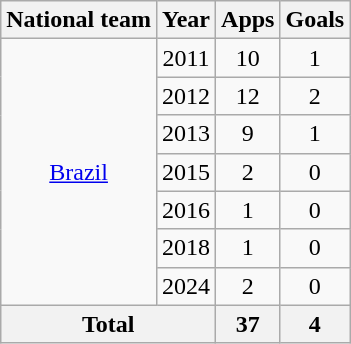<table class="wikitable" style="text-align:center">
<tr>
<th>National team</th>
<th>Year</th>
<th>Apps</th>
<th>Goals</th>
</tr>
<tr>
<td rowspan="7"><a href='#'>Brazil</a></td>
<td>2011</td>
<td>10</td>
<td>1</td>
</tr>
<tr>
<td>2012</td>
<td>12</td>
<td>2</td>
</tr>
<tr>
<td>2013</td>
<td>9</td>
<td>1</td>
</tr>
<tr>
<td>2015</td>
<td>2</td>
<td>0</td>
</tr>
<tr>
<td>2016</td>
<td>1</td>
<td>0</td>
</tr>
<tr>
<td>2018</td>
<td>1</td>
<td>0</td>
</tr>
<tr>
<td>2024</td>
<td>2</td>
<td>0</td>
</tr>
<tr>
<th colspan="2">Total</th>
<th>37</th>
<th>4</th>
</tr>
</table>
